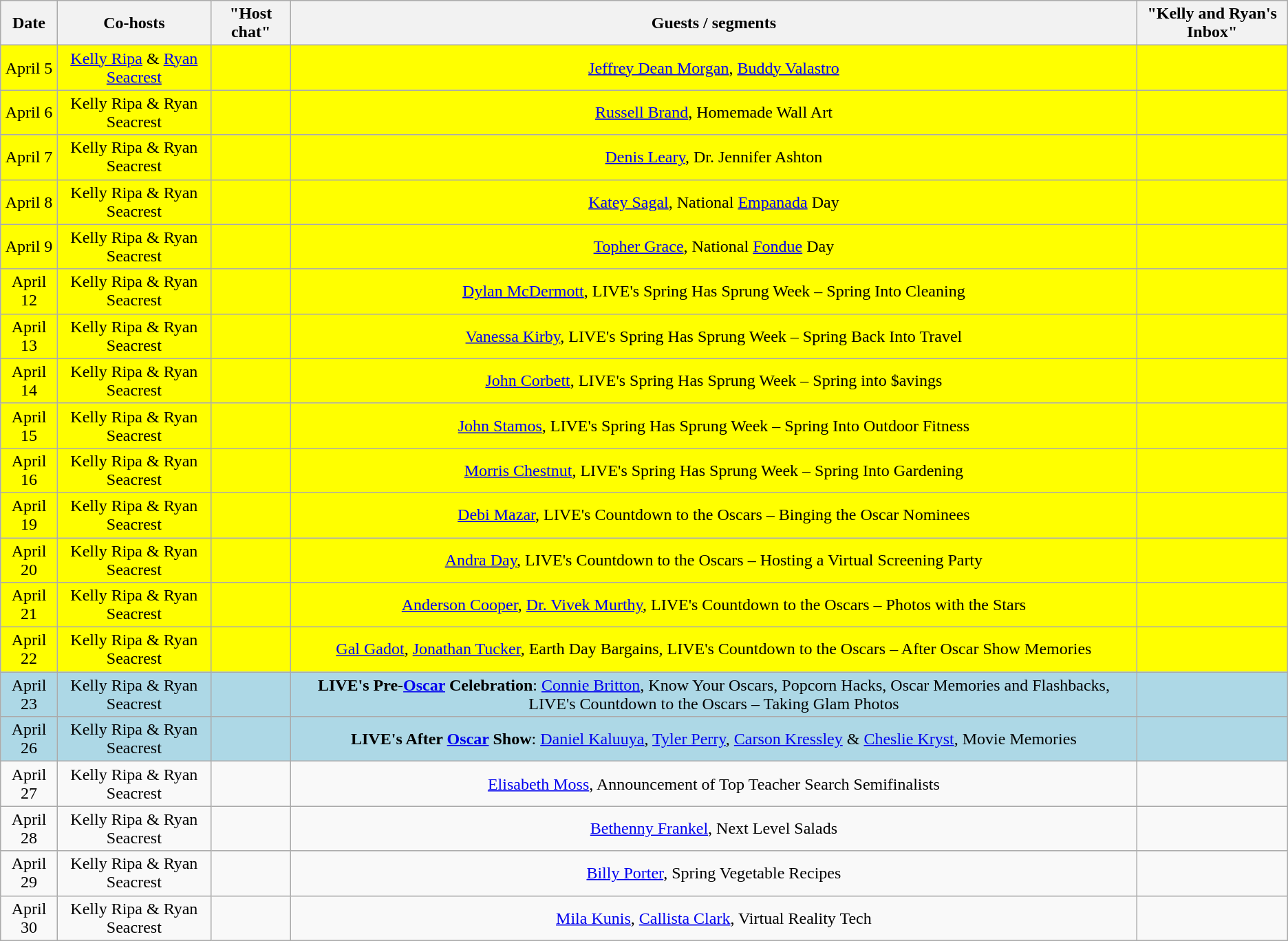<table class="wikitable sortable" style="text-align:center;">
<tr>
<th>Date</th>
<th>Co-hosts</th>
<th>"Host chat"</th>
<th>Guests / segments</th>
<th>"Kelly and Ryan's Inbox"</th>
</tr>
<tr style="background:yellow;">
<td>April 5</td>
<td><a href='#'>Kelly Ripa</a> & <a href='#'>Ryan Seacrest</a></td>
<td></td>
<td><a href='#'>Jeffrey Dean Morgan</a>, <a href='#'>Buddy Valastro</a></td>
<td></td>
</tr>
<tr style="background:yellow;">
<td>April 6</td>
<td>Kelly Ripa & Ryan Seacrest</td>
<td></td>
<td><a href='#'>Russell Brand</a>, Homemade Wall Art</td>
<td></td>
</tr>
<tr style="background:yellow;">
<td>April 7</td>
<td>Kelly Ripa & Ryan Seacrest</td>
<td></td>
<td><a href='#'>Denis Leary</a>, Dr. Jennifer Ashton</td>
<td></td>
</tr>
<tr style="background:yellow;">
<td>April 8</td>
<td>Kelly Ripa & Ryan Seacrest</td>
<td></td>
<td><a href='#'>Katey Sagal</a>, National <a href='#'>Empanada</a> Day</td>
<td></td>
</tr>
<tr style="background:yellow;">
<td>April 9</td>
<td>Kelly Ripa & Ryan Seacrest</td>
<td></td>
<td><a href='#'>Topher Grace</a>, National <a href='#'>Fondue</a> Day</td>
<td></td>
</tr>
<tr style="background:yellow;">
<td>April 12</td>
<td>Kelly Ripa & Ryan Seacrest</td>
<td></td>
<td><a href='#'>Dylan McDermott</a>, LIVE's Spring Has Sprung Week – Spring Into Cleaning</td>
<td></td>
</tr>
<tr style="background:yellow;">
<td>April 13</td>
<td>Kelly Ripa & Ryan Seacrest</td>
<td></td>
<td><a href='#'>Vanessa Kirby</a>, LIVE's Spring Has Sprung Week – Spring Back Into Travel</td>
<td></td>
</tr>
<tr style="background:yellow;">
<td>April 14</td>
<td>Kelly Ripa & Ryan Seacrest</td>
<td></td>
<td><a href='#'>John Corbett</a>, LIVE's Spring Has Sprung Week – Spring into $avings</td>
<td></td>
</tr>
<tr style="background:yellow;">
<td>April 15</td>
<td>Kelly Ripa & Ryan Seacrest</td>
<td></td>
<td><a href='#'>John Stamos</a>, LIVE's Spring Has Sprung Week – Spring Into Outdoor Fitness</td>
<td></td>
</tr>
<tr style="background:yellow;">
<td>April 16</td>
<td>Kelly Ripa & Ryan Seacrest</td>
<td></td>
<td><a href='#'>Morris Chestnut</a>, LIVE's Spring Has Sprung Week – Spring Into Gardening</td>
<td></td>
</tr>
<tr style="background:yellow;">
<td>April 19</td>
<td>Kelly Ripa & Ryan Seacrest</td>
<td></td>
<td><a href='#'>Debi Mazar</a>, LIVE's Countdown to the Oscars – Binging the Oscar Nominees</td>
<td></td>
</tr>
<tr style="background:yellow;">
<td>April 20</td>
<td>Kelly Ripa & Ryan Seacrest</td>
<td></td>
<td><a href='#'>Andra Day</a>, LIVE's Countdown to the Oscars – Hosting a Virtual Screening Party</td>
<td></td>
</tr>
<tr style="background:yellow;">
<td>April 21</td>
<td>Kelly Ripa & Ryan Seacrest</td>
<td></td>
<td><a href='#'>Anderson Cooper</a>, <a href='#'>Dr. Vivek Murthy</a>, LIVE's Countdown to the Oscars – Photos with the Stars</td>
<td></td>
</tr>
<tr style="background:yellow;">
<td>April 22</td>
<td>Kelly Ripa & Ryan Seacrest</td>
<td></td>
<td><a href='#'>Gal Gadot</a>, <a href='#'>Jonathan Tucker</a>, Earth Day Bargains, LIVE's Countdown to the Oscars – After Oscar Show Memories</td>
<td></td>
</tr>
<tr style="background:lightblue;">
<td>April 23</td>
<td>Kelly Ripa & Ryan Seacrest</td>
<td></td>
<td><strong>LIVE's Pre-<a href='#'>Oscar</a> Celebration</strong>: <a href='#'>Connie Britton</a>, Know Your Oscars, Popcorn Hacks, Oscar Memories and Flashbacks, LIVE's Countdown to the Oscars – Taking Glam Photos</td>
<td></td>
</tr>
<tr style="background:lightblue;">
<td>April 26</td>
<td>Kelly Ripa & Ryan Seacrest</td>
<td></td>
<td><strong>LIVE's After <a href='#'>Oscar</a> Show</strong>: <a href='#'>Daniel Kaluuya</a>, <a href='#'>Tyler Perry</a>, <a href='#'>Carson Kressley</a> & <a href='#'>Cheslie Kryst</a>, Movie Memories</td>
<td></td>
</tr>
<tr>
<td>April 27</td>
<td>Kelly Ripa & Ryan Seacrest</td>
<td></td>
<td><a href='#'>Elisabeth Moss</a>, Announcement of Top Teacher Search Semifinalists</td>
<td></td>
</tr>
<tr>
<td>April 28</td>
<td>Kelly Ripa & Ryan Seacrest</td>
<td></td>
<td><a href='#'>Bethenny Frankel</a>, Next Level Salads</td>
<td></td>
</tr>
<tr>
<td>April 29</td>
<td>Kelly Ripa & Ryan Seacrest</td>
<td></td>
<td><a href='#'>Billy Porter</a>, Spring Vegetable Recipes</td>
<td></td>
</tr>
<tr>
<td>April 30</td>
<td>Kelly Ripa & Ryan Seacrest</td>
<td></td>
<td><a href='#'>Mila Kunis</a>, <a href='#'>Callista Clark</a>, Virtual Reality Tech</td>
<td></td>
</tr>
</table>
